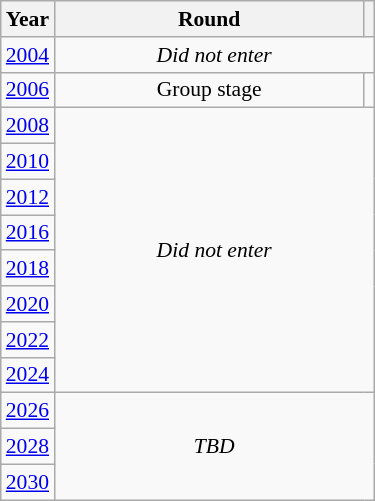<table class="wikitable" style="text-align: center; font-size:90%">
<tr>
<th>Year</th>
<th style="width:200px">Round</th>
<th></th>
</tr>
<tr>
<td><a href='#'>2004</a></td>
<td colspan="2"><em>Did not enter</em></td>
</tr>
<tr>
<td><a href='#'>2006</a></td>
<td>Group stage</td>
<td></td>
</tr>
<tr>
<td><a href='#'>2008</a></td>
<td colspan="2" rowspan="8"><em>Did not enter</em></td>
</tr>
<tr>
<td><a href='#'>2010</a></td>
</tr>
<tr>
<td><a href='#'>2012</a></td>
</tr>
<tr>
<td><a href='#'>2016</a></td>
</tr>
<tr>
<td><a href='#'>2018</a></td>
</tr>
<tr>
<td><a href='#'>2020</a></td>
</tr>
<tr>
<td><a href='#'>2022</a></td>
</tr>
<tr>
<td><a href='#'>2024</a></td>
</tr>
<tr>
<td><a href='#'>2026</a></td>
<td colspan="2" rowspan="3"><em>TBD</em></td>
</tr>
<tr>
<td><a href='#'>2028</a></td>
</tr>
<tr>
<td><a href='#'>2030</a></td>
</tr>
</table>
